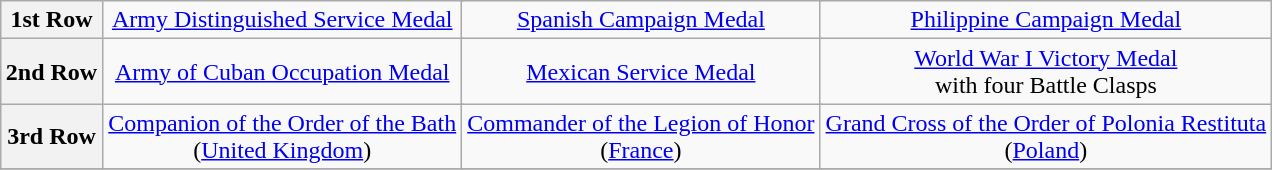<table class="wikitable" style="margin:1em auto; text-align:center;">
<tr>
<th>1st Row</th>
<td colspan="3"><a href='#'>Army Distinguished Service Medal</a></td>
<td colspan="3"><a href='#'>Spanish Campaign Medal</a></td>
<td colspan="3"><a href='#'>Philippine Campaign Medal</a></td>
</tr>
<tr>
<th>2nd Row</th>
<td colspan="3"><a href='#'>Army of Cuban Occupation Medal</a></td>
<td colspan="3"><a href='#'>Mexican Service Medal</a></td>
<td colspan="3"><a href='#'>World War I Victory Medal</a> <br>with four Battle Clasps</td>
</tr>
<tr>
<th>3rd Row</th>
<td colspan="3"><a href='#'>Companion of the Order of the Bath</a> <br>(<a href='#'>United Kingdom</a>)</td>
<td colspan="3"><a href='#'>Commander of the Legion of Honor</a> <br>(<a href='#'>France</a>)</td>
<td colspan="3"><a href='#'>Grand Cross of the Order of Polonia Restituta</a> <br>(<a href='#'>Poland</a>)</td>
</tr>
<tr>
</tr>
</table>
